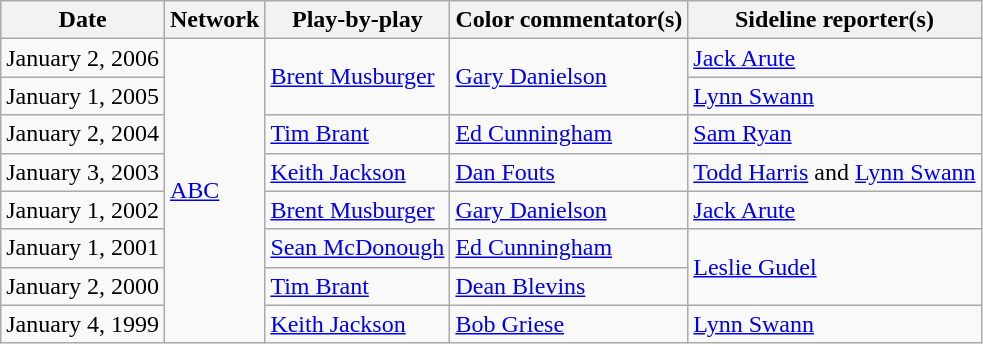<table class="wikitable">
<tr>
<th>Date</th>
<th>Network</th>
<th>Play-by-play</th>
<th>Color commentator(s)</th>
<th>Sideline reporter(s)</th>
</tr>
<tr>
<td>January 2, 2006</td>
<td rowspan=8><a href='#'>ABC</a></td>
<td rowspan=2><a href='#'>Brent Musburger</a></td>
<td rowspan=2><a href='#'>Gary Danielson</a></td>
<td><a href='#'>Jack Arute</a></td>
</tr>
<tr>
<td>January 1, 2005</td>
<td><a href='#'>Lynn Swann</a></td>
</tr>
<tr>
<td>January 2, 2004</td>
<td><a href='#'>Tim Brant</a></td>
<td><a href='#'>Ed Cunningham</a></td>
<td><a href='#'>Sam Ryan</a></td>
</tr>
<tr>
<td>January 3, 2003</td>
<td><a href='#'>Keith Jackson</a></td>
<td><a href='#'>Dan Fouts</a></td>
<td><a href='#'>Todd Harris</a> and <a href='#'>Lynn Swann</a></td>
</tr>
<tr>
<td>January 1, 2002</td>
<td><a href='#'>Brent Musburger</a></td>
<td><a href='#'>Gary Danielson</a></td>
<td><a href='#'>Jack Arute</a></td>
</tr>
<tr>
<td>January 1, 2001</td>
<td><a href='#'>Sean McDonough</a></td>
<td><a href='#'>Ed Cunningham</a></td>
<td rowspan=2><a href='#'>Leslie Gudel</a></td>
</tr>
<tr>
<td>January 2, 2000</td>
<td><a href='#'>Tim Brant</a></td>
<td><a href='#'>Dean Blevins</a></td>
</tr>
<tr>
<td>January 4, 1999</td>
<td><a href='#'>Keith Jackson</a></td>
<td><a href='#'>Bob Griese</a></td>
<td><a href='#'>Lynn Swann</a></td>
</tr>
</table>
